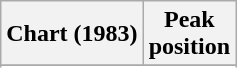<table class="wikitable sortable plainrowheaders" style="text-align:center">
<tr>
<th>Chart (1983)</th>
<th>Peak<br>position</th>
</tr>
<tr>
</tr>
<tr>
</tr>
<tr>
</tr>
</table>
